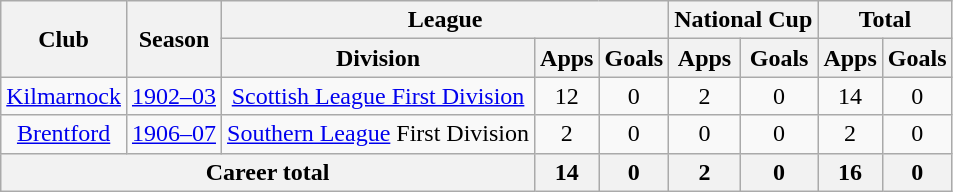<table class="wikitable" style="text-align: center;">
<tr>
<th rowspan="2">Club</th>
<th rowspan="2">Season</th>
<th colspan="3">League</th>
<th colspan="2">National Cup</th>
<th colspan="2">Total</th>
</tr>
<tr>
<th>Division</th>
<th>Apps</th>
<th>Goals</th>
<th>Apps</th>
<th>Goals</th>
<th>Apps</th>
<th>Goals</th>
</tr>
<tr>
<td><a href='#'>Kilmarnock</a></td>
<td><a href='#'>1902–03</a></td>
<td><a href='#'>Scottish League First Division</a></td>
<td>12</td>
<td>0</td>
<td>2</td>
<td>0</td>
<td>14</td>
<td>0</td>
</tr>
<tr>
<td><a href='#'>Brentford</a></td>
<td><a href='#'>1906–07</a></td>
<td><a href='#'>Southern League</a> First Division</td>
<td>2</td>
<td>0</td>
<td>0</td>
<td>0</td>
<td>2</td>
<td>0</td>
</tr>
<tr>
<th colspan="3">Career total</th>
<th>14</th>
<th>0</th>
<th>2</th>
<th>0</th>
<th>16</th>
<th>0</th>
</tr>
</table>
